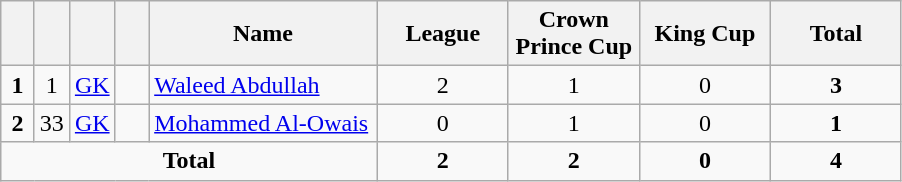<table class="wikitable" style="text-align:center">
<tr>
<th width=15></th>
<th width=15></th>
<th width=15></th>
<th width=15></th>
<th width=145>Name</th>
<th width=80>League</th>
<th width=80>Crown Prince Cup</th>
<th width=80>King Cup</th>
<th width=80>Total</th>
</tr>
<tr>
<td><strong>1</strong></td>
<td>1</td>
<td><a href='#'>GK</a></td>
<td></td>
<td align=left><a href='#'>Waleed Abdullah</a></td>
<td>2</td>
<td>1</td>
<td>0</td>
<td><strong>3</strong></td>
</tr>
<tr>
<td><strong>2</strong></td>
<td>33</td>
<td><a href='#'>GK</a></td>
<td></td>
<td align=left><a href='#'>Mohammed Al-Owais</a></td>
<td>0</td>
<td>1</td>
<td>0</td>
<td><strong>1</strong></td>
</tr>
<tr>
<td colspan=5><strong>Total</strong></td>
<td><strong>2</strong></td>
<td><strong>2</strong></td>
<td><strong>0</strong></td>
<td><strong>4</strong></td>
</tr>
</table>
